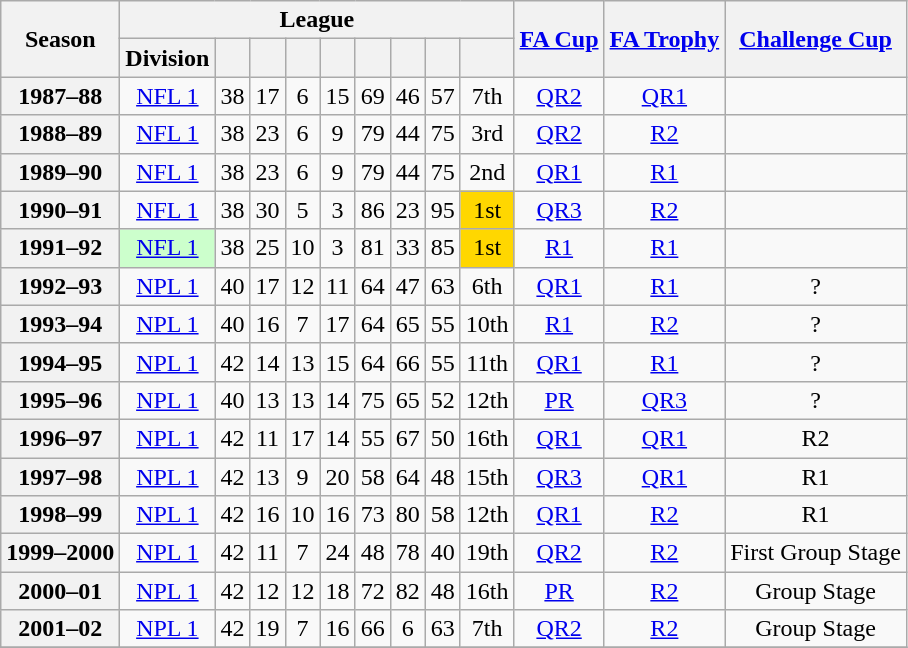<table class="wikitable" style="text-align: center">
<tr>
<th rowspan=2>Season</th>
<th colspan=9>League</th>
<th rowspan=2><a href='#'>FA Cup</a></th>
<th rowspan=2><a href='#'>FA Trophy</a></th>
<th rowspan=2><a href='#'>Challenge Cup</a></th>
</tr>
<tr>
<th>Division</th>
<th>    </th>
<th>    </th>
<th>    </th>
<th>    </th>
<th>    </th>
<th>    </th>
<th>    </th>
<th>    </th>
</tr>
<tr>
<th>1987–88</th>
<td><a href='#'>NFL 1</a></td>
<td>38</td>
<td>17</td>
<td>6</td>
<td>15</td>
<td>69</td>
<td>46</td>
<td>57</td>
<td>7th</td>
<td><a href='#'>QR2</a></td>
<td><a href='#'>QR1</a></td>
<td></td>
</tr>
<tr>
<th>1988–89</th>
<td><a href='#'>NFL 1</a></td>
<td>38</td>
<td>23</td>
<td>6</td>
<td>9</td>
<td>79</td>
<td>44</td>
<td>75</td>
<td>3rd</td>
<td><a href='#'>QR2</a></td>
<td><a href='#'>R2</a></td>
<td></td>
</tr>
<tr>
<th>1989–90</th>
<td><a href='#'>NFL 1</a></td>
<td>38</td>
<td>23</td>
<td>6</td>
<td>9</td>
<td>79</td>
<td>44</td>
<td>75</td>
<td>2nd</td>
<td><a href='#'>QR1</a></td>
<td><a href='#'>R1</a></td>
<td></td>
</tr>
<tr>
<th>1990–91</th>
<td><a href='#'>NFL 1</a></td>
<td>38</td>
<td>30</td>
<td>5</td>
<td>3</td>
<td>86</td>
<td>23</td>
<td>95</td>
<td bgcolor=gold>1st</td>
<td><a href='#'>QR3</a></td>
<td><a href='#'>R2</a></td>
<td></td>
</tr>
<tr>
<th>1991–92</th>
<td bgcolor=#CCFFCC><a href='#'>NFL 1</a></td>
<td>38</td>
<td>25</td>
<td>10</td>
<td>3</td>
<td>81</td>
<td>33</td>
<td>85</td>
<td bgcolor=gold>1st</td>
<td><a href='#'>R1</a></td>
<td><a href='#'>R1</a></td>
<td></td>
</tr>
<tr>
<th>1992–93</th>
<td><a href='#'>NPL 1</a></td>
<td>40</td>
<td>17</td>
<td>12</td>
<td>11</td>
<td>64</td>
<td>47</td>
<td>63</td>
<td>6th</td>
<td><a href='#'>QR1</a></td>
<td><a href='#'>R1</a></td>
<td>?</td>
</tr>
<tr>
<th>1993–94</th>
<td><a href='#'>NPL 1</a></td>
<td>40</td>
<td>16</td>
<td>7</td>
<td>17</td>
<td>64</td>
<td>65</td>
<td>55</td>
<td>10th</td>
<td><a href='#'>R1</a></td>
<td><a href='#'>R2</a></td>
<td>?</td>
</tr>
<tr>
<th>1994–95</th>
<td><a href='#'>NPL 1</a></td>
<td>42</td>
<td>14</td>
<td>13</td>
<td>15</td>
<td>64</td>
<td>66</td>
<td>55</td>
<td>11th</td>
<td><a href='#'>QR1</a></td>
<td><a href='#'>R1</a></td>
<td>?</td>
</tr>
<tr>
<th>1995–96</th>
<td><a href='#'>NPL 1</a></td>
<td>40</td>
<td>13</td>
<td>13</td>
<td>14</td>
<td>75</td>
<td>65</td>
<td>52</td>
<td>12th</td>
<td><a href='#'>PR</a></td>
<td><a href='#'>QR3</a></td>
<td>?</td>
</tr>
<tr>
<th>1996–97</th>
<td><a href='#'>NPL 1</a></td>
<td>42</td>
<td>11</td>
<td>17</td>
<td>14</td>
<td>55</td>
<td>67</td>
<td>50</td>
<td>16th</td>
<td><a href='#'>QR1</a></td>
<td><a href='#'>QR1</a></td>
<td>R2</td>
</tr>
<tr>
<th>1997–98</th>
<td><a href='#'>NPL 1</a></td>
<td>42</td>
<td>13</td>
<td>9</td>
<td>20</td>
<td>58</td>
<td>64</td>
<td>48</td>
<td>15th</td>
<td><a href='#'>QR3</a></td>
<td><a href='#'>QR1</a></td>
<td>R1</td>
</tr>
<tr>
<th>1998–99</th>
<td><a href='#'>NPL 1</a></td>
<td>42</td>
<td>16</td>
<td>10</td>
<td>16</td>
<td>73</td>
<td>80</td>
<td>58</td>
<td>12th</td>
<td><a href='#'>QR1</a></td>
<td><a href='#'>R2</a></td>
<td>R1</td>
</tr>
<tr>
<th>1999–2000</th>
<td><a href='#'>NPL 1</a></td>
<td>42</td>
<td>11</td>
<td>7</td>
<td>24</td>
<td>48</td>
<td>78</td>
<td>40</td>
<td>19th</td>
<td><a href='#'>QR2</a></td>
<td><a href='#'>R2</a></td>
<td>First Group Stage</td>
</tr>
<tr>
<th>2000–01</th>
<td><a href='#'>NPL 1</a></td>
<td>42</td>
<td>12</td>
<td>12</td>
<td>18</td>
<td>72</td>
<td>82</td>
<td>48</td>
<td>16th</td>
<td><a href='#'>PR</a></td>
<td><a href='#'>R2</a></td>
<td>Group Stage</td>
</tr>
<tr>
<th>2001–02</th>
<td><a href='#'>NPL 1</a></td>
<td>42</td>
<td>19</td>
<td>7</td>
<td>16</td>
<td>66</td>
<td>6</td>
<td>63</td>
<td>7th</td>
<td><a href='#'>QR2</a></td>
<td><a href='#'>R2</a></td>
<td>Group Stage</td>
</tr>
<tr>
</tr>
</table>
